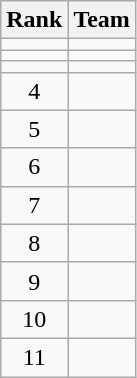<table class=wikitable style="text-align:center;">
<tr>
<th>Rank</th>
<th>Team</th>
</tr>
<tr>
<td></td>
<td align=left></td>
</tr>
<tr>
<td></td>
<td align=left></td>
</tr>
<tr>
<td></td>
<td align=left></td>
</tr>
<tr>
<td>4</td>
<td align=left></td>
</tr>
<tr>
<td>5</td>
<td align=left></td>
</tr>
<tr>
<td>6</td>
<td align=left></td>
</tr>
<tr>
<td>7</td>
<td align=left></td>
</tr>
<tr>
<td>8</td>
<td align=left></td>
</tr>
<tr>
<td>9</td>
<td align=left></td>
</tr>
<tr>
<td>10</td>
<td align=left></td>
</tr>
<tr>
<td>11</td>
<td align=left></td>
</tr>
</table>
